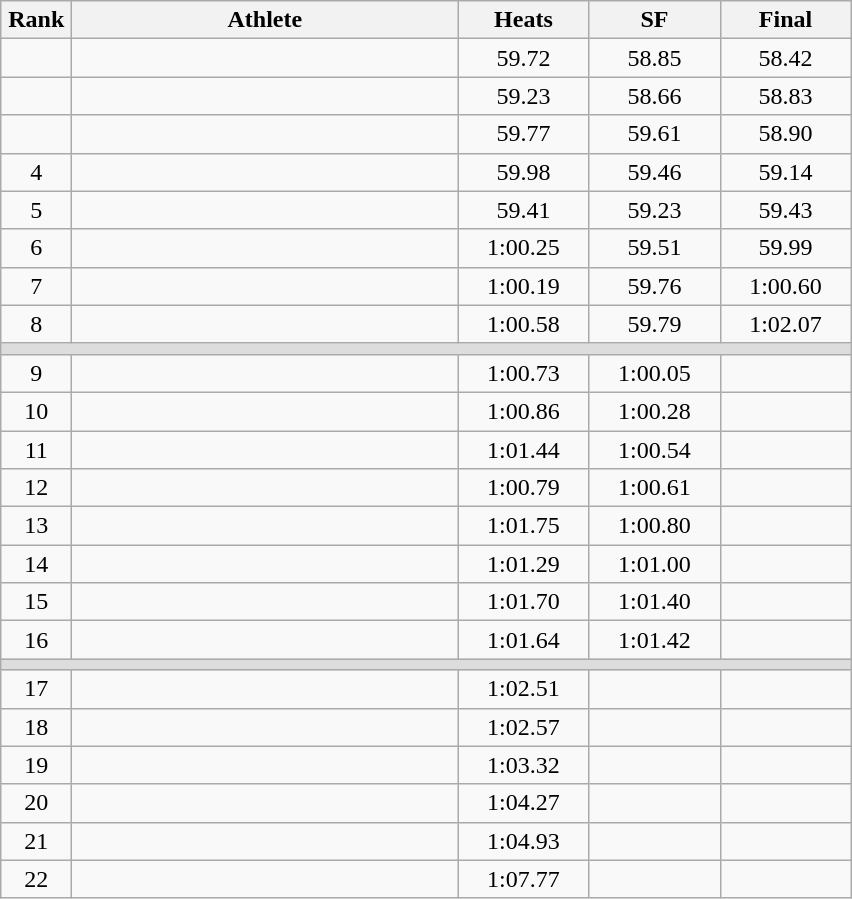<table class=wikitable style="text-align:center">
<tr>
<th width=40>Rank</th>
<th width=250>Athlete</th>
<th width=80>Heats</th>
<th width=80>SF</th>
<th width=80>Final</th>
</tr>
<tr>
<td></td>
<td align=left></td>
<td>59.72</td>
<td>58.85</td>
<td>58.42</td>
</tr>
<tr>
<td></td>
<td align=left></td>
<td>59.23</td>
<td>58.66</td>
<td>58.83</td>
</tr>
<tr>
<td></td>
<td align=left></td>
<td>59.77</td>
<td>59.61</td>
<td>58.90</td>
</tr>
<tr>
<td>4</td>
<td align=left></td>
<td>59.98</td>
<td>59.46</td>
<td>59.14</td>
</tr>
<tr>
<td>5</td>
<td align=left></td>
<td>59.41</td>
<td>59.23</td>
<td>59.43</td>
</tr>
<tr>
<td>6</td>
<td align=left></td>
<td>1:00.25</td>
<td>59.51</td>
<td>59.99</td>
</tr>
<tr>
<td>7</td>
<td align=left></td>
<td>1:00.19</td>
<td>59.76</td>
<td>1:00.60</td>
</tr>
<tr>
<td>8</td>
<td align=left></td>
<td>1:00.58</td>
<td>59.79</td>
<td>1:02.07</td>
</tr>
<tr bgcolor=#DDDDDD>
<td colspan=5></td>
</tr>
<tr>
<td>9</td>
<td align=left></td>
<td>1:00.73</td>
<td>1:00.05</td>
<td></td>
</tr>
<tr>
<td>10</td>
<td align=left></td>
<td>1:00.86</td>
<td>1:00.28</td>
<td></td>
</tr>
<tr>
<td>11</td>
<td align=left></td>
<td>1:01.44</td>
<td>1:00.54</td>
<td></td>
</tr>
<tr>
<td>12</td>
<td align=left></td>
<td>1:00.79</td>
<td>1:00.61</td>
<td></td>
</tr>
<tr>
<td>13</td>
<td align=left></td>
<td>1:01.75</td>
<td>1:00.80</td>
<td></td>
</tr>
<tr>
<td>14</td>
<td align=left></td>
<td>1:01.29</td>
<td>1:01.00</td>
<td></td>
</tr>
<tr>
<td>15</td>
<td align=left></td>
<td>1:01.70</td>
<td>1:01.40</td>
<td></td>
</tr>
<tr>
<td>16</td>
<td align=left></td>
<td>1:01.64</td>
<td>1:01.42</td>
<td></td>
</tr>
<tr bgcolor=#DDDDDD>
<td colspan=5></td>
</tr>
<tr>
<td>17</td>
<td align=left></td>
<td>1:02.51</td>
<td></td>
<td></td>
</tr>
<tr>
<td>18</td>
<td align=left></td>
<td>1:02.57</td>
<td></td>
<td></td>
</tr>
<tr>
<td>19</td>
<td align=left></td>
<td>1:03.32</td>
<td></td>
<td></td>
</tr>
<tr>
<td>20</td>
<td align=left></td>
<td>1:04.27</td>
<td></td>
<td></td>
</tr>
<tr>
<td>21</td>
<td align=left></td>
<td>1:04.93</td>
<td></td>
<td></td>
</tr>
<tr>
<td>22</td>
<td align=left></td>
<td>1:07.77</td>
<td></td>
<td></td>
</tr>
</table>
